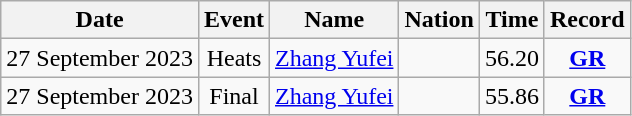<table class=wikitable style=text-align:center>
<tr>
<th>Date</th>
<th>Event</th>
<th>Name</th>
<th>Nation</th>
<th>Time</th>
<th>Record</th>
</tr>
<tr>
<td>27 September 2023</td>
<td>Heats</td>
<td align=left><a href='#'> Zhang Yufei</a></td>
<td align=left></td>
<td>56.20</td>
<td><strong><a href='#'>GR</a></strong></td>
</tr>
<tr>
<td>27 September 2023</td>
<td>Final</td>
<td align=left><a href='#'> Zhang Yufei</a></td>
<td align=left></td>
<td>55.86</td>
<td><strong><a href='#'>GR</a></strong></td>
</tr>
</table>
